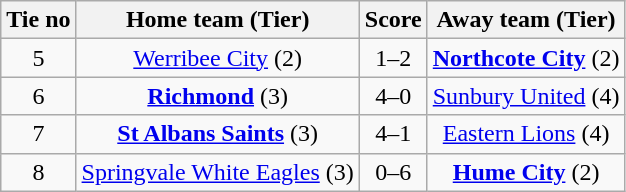<table class="wikitable" style="text-align:center">
<tr>
<th>Tie no</th>
<th>Home team (Tier)</th>
<th>Score</th>
<th>Away team (Tier)</th>
</tr>
<tr>
<td>5</td>
<td><a href='#'>Werribee City</a> (2)</td>
<td>1–2</td>
<td><strong><a href='#'>Northcote City</a></strong> (2)</td>
</tr>
<tr>
<td>6</td>
<td><strong><a href='#'>Richmond</a></strong> (3)</td>
<td>4–0</td>
<td><a href='#'>Sunbury United</a> (4)</td>
</tr>
<tr>
<td>7</td>
<td><strong><a href='#'>St Albans Saints</a></strong> (3)</td>
<td>4–1</td>
<td><a href='#'>Eastern Lions</a> (4)</td>
</tr>
<tr>
<td>8</td>
<td><a href='#'>Springvale White Eagles</a> (3)</td>
<td>0–6</td>
<td><strong><a href='#'>Hume City</a></strong> (2)</td>
</tr>
</table>
